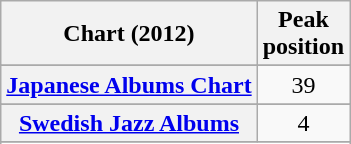<table class="wikitable sortable plainrowheaders" style="text-align: center;">
<tr>
<th scope="col">Chart (2012)</th>
<th scope="col">Peak<br>position</th>
</tr>
<tr>
</tr>
<tr>
</tr>
<tr>
<th scope="row"><a href='#'>Japanese Albums Chart</a></th>
<td>39</td>
</tr>
<tr>
</tr>
<tr>
</tr>
<tr>
<th scope="row"><a href='#'>Swedish Jazz Albums</a></th>
<td>4</td>
</tr>
<tr>
</tr>
<tr>
</tr>
<tr>
</tr>
<tr>
</tr>
</table>
